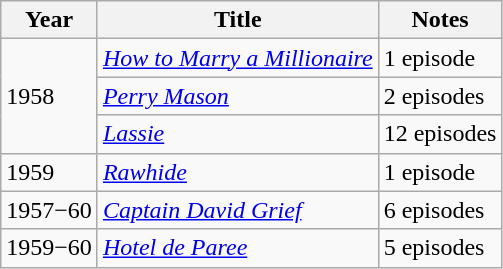<table class="wikitable">
<tr>
<th>Year</th>
<th>Title</th>
<th>Notes</th>
</tr>
<tr>
<td rowspan=3>1958</td>
<td><em><a href='#'>How to Marry a Millionaire</a></em></td>
<td>1 episode</td>
</tr>
<tr>
<td><em><a href='#'>Perry Mason</a></em></td>
<td>2 episodes</td>
</tr>
<tr>
<td><em><a href='#'>Lassie</a></em></td>
<td>12 episodes</td>
</tr>
<tr>
<td>1959</td>
<td><em><a href='#'>Rawhide</a></em></td>
<td>1 episode</td>
</tr>
<tr>
<td>1957−60</td>
<td><em><a href='#'>Captain David Grief</a></em></td>
<td>6 episodes</td>
</tr>
<tr>
<td>1959−60</td>
<td><em><a href='#'>Hotel de Paree</a></em></td>
<td>5 episodes</td>
</tr>
</table>
